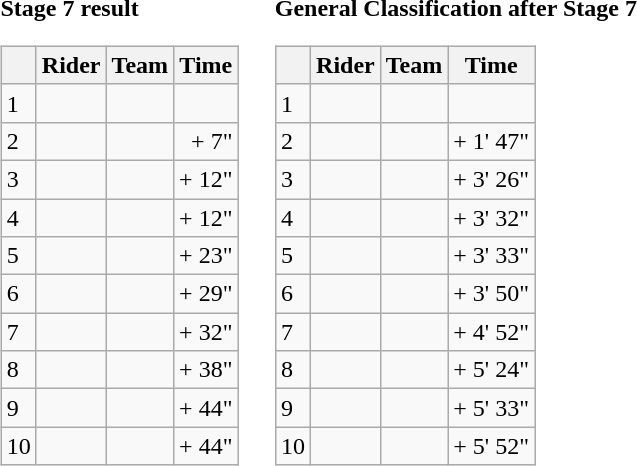<table>
<tr>
<td><strong>Stage 7 result</strong><br><table class="wikitable">
<tr>
<th></th>
<th>Rider</th>
<th>Team</th>
<th>Time</th>
</tr>
<tr>
<td>1</td>
<td></td>
<td></td>
<td align="right"></td>
</tr>
<tr>
<td>2</td>
<td></td>
<td></td>
<td align="right">+ 7"</td>
</tr>
<tr>
<td>3</td>
<td></td>
<td></td>
<td align="right">+ 12"</td>
</tr>
<tr>
<td>4</td>
<td></td>
<td></td>
<td align="right">+ 12"</td>
</tr>
<tr>
<td>5</td>
<td></td>
<td></td>
<td align="right">+ 23"</td>
</tr>
<tr>
<td>6</td>
<td></td>
<td></td>
<td align="right">+ 29"</td>
</tr>
<tr>
<td>7</td>
<td></td>
<td></td>
<td align="right">+ 32"</td>
</tr>
<tr>
<td>8</td>
<td></td>
<td></td>
<td align="right">+ 38"</td>
</tr>
<tr>
<td>9</td>
<td></td>
<td></td>
<td align="right">+ 44"</td>
</tr>
<tr>
<td>10</td>
<td></td>
<td></td>
<td align="right">+ 44"</td>
</tr>
</table>
</td>
<td></td>
<td><strong>General Classification after Stage 7</strong><br><table class="wikitable">
<tr>
<th></th>
<th>Rider</th>
<th>Team</th>
<th>Time</th>
</tr>
<tr>
<td>1</td>
<td></td>
<td></td>
<td align="right"></td>
</tr>
<tr>
<td>2</td>
<td></td>
<td></td>
<td align="right">+ 1' 47"</td>
</tr>
<tr>
<td>3</td>
<td></td>
<td></td>
<td align="right">+ 3' 26"</td>
</tr>
<tr>
<td>4</td>
<td></td>
<td></td>
<td align="right">+ 3' 32"</td>
</tr>
<tr>
<td>5</td>
<td></td>
<td></td>
<td align="right">+ 3' 33"</td>
</tr>
<tr>
<td>6</td>
<td></td>
<td></td>
<td align="right">+ 3' 50"</td>
</tr>
<tr>
<td>7</td>
<td></td>
<td></td>
<td align="right">+ 4' 52"</td>
</tr>
<tr>
<td>8</td>
<td></td>
<td></td>
<td align="right">+ 5' 24"</td>
</tr>
<tr>
<td>9</td>
<td></td>
<td></td>
<td align="right">+ 5' 33"</td>
</tr>
<tr>
<td>10</td>
<td></td>
<td></td>
<td align="right">+ 5' 52"</td>
</tr>
</table>
</td>
</tr>
</table>
